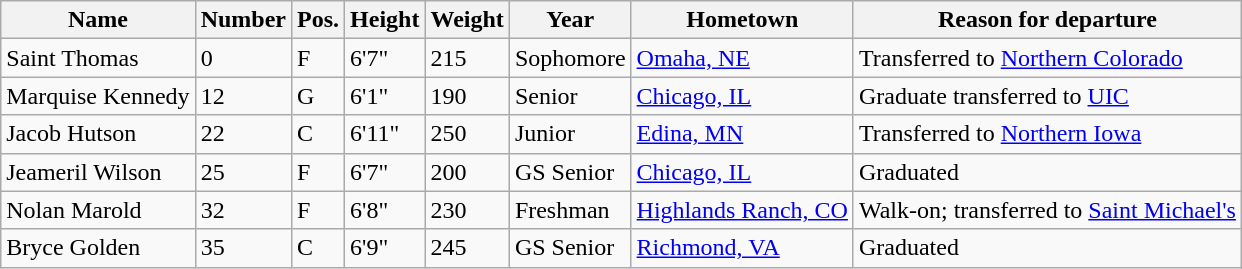<table class="wikitable sortable" border="1">
<tr>
<th>Name</th>
<th>Number</th>
<th>Pos.</th>
<th>Height</th>
<th>Weight</th>
<th>Year</th>
<th>Hometown</th>
<th class="unsortable">Reason for departure</th>
</tr>
<tr>
<td>Saint Thomas</td>
<td>0</td>
<td>F</td>
<td>6'7"</td>
<td>215</td>
<td>Sophomore</td>
<td><a href='#'>Omaha, NE</a></td>
<td>Transferred to <a href='#'>Northern Colorado</a></td>
</tr>
<tr>
<td>Marquise Kennedy</td>
<td>12</td>
<td>G</td>
<td>6'1"</td>
<td>190</td>
<td>Senior</td>
<td><a href='#'>Chicago, IL</a></td>
<td>Graduate transferred to <a href='#'>UIC</a></td>
</tr>
<tr>
<td>Jacob Hutson</td>
<td>22</td>
<td>C</td>
<td>6'11"</td>
<td>250</td>
<td>Junior</td>
<td><a href='#'>Edina, MN</a></td>
<td>Transferred to <a href='#'>Northern Iowa</a></td>
</tr>
<tr>
<td>Jeameril Wilson</td>
<td>25</td>
<td>F</td>
<td>6'7"</td>
<td>200</td>
<td>GS Senior</td>
<td><a href='#'>Chicago, IL</a></td>
<td>Graduated</td>
</tr>
<tr>
<td>Nolan Marold</td>
<td>32</td>
<td>F</td>
<td>6'8"</td>
<td>230</td>
<td>Freshman</td>
<td><a href='#'>Highlands Ranch, CO</a></td>
<td>Walk-on; transferred to <a href='#'>Saint Michael's</a></td>
</tr>
<tr>
<td>Bryce Golden</td>
<td>35</td>
<td>C</td>
<td>6'9"</td>
<td>245</td>
<td>GS Senior</td>
<td><a href='#'>Richmond, VA</a></td>
<td>Graduated</td>
</tr>
</table>
